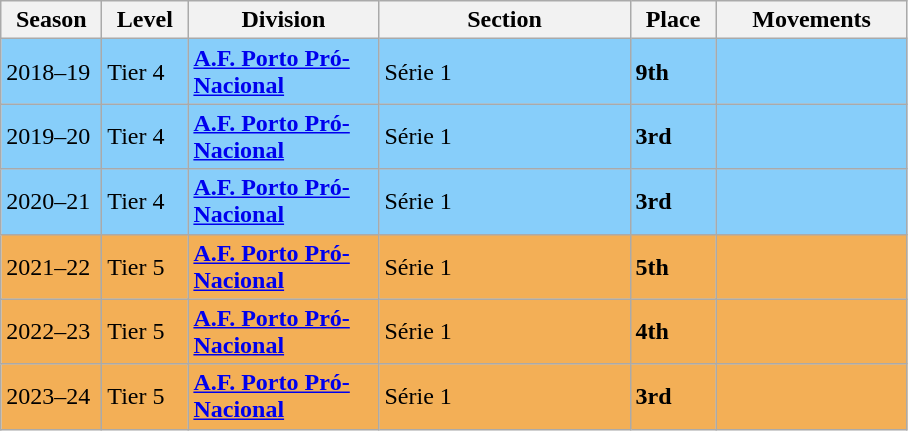<table class="wikitable" style="text-align: left;">
<tr>
<th style="width: 60px;"><strong>Season</strong></th>
<th style="width: 50px;"><strong>Level</strong></th>
<th style="width: 120px;"><strong>Division</strong></th>
<th style="width: 160px;"><strong>Section</strong></th>
<th style="width: 50px;"><strong>Place</strong></th>
<th style="width: 120px;"><strong>Movements</strong></th>
</tr>
<tr>
<td style="background:#87CEFA;">2018–19</td>
<td style="background:#87CEFA;">Tier 4</td>
<td style="background:#87CEFA;"><a href='#'><strong>A.F. Porto Pró-Nacional</strong></a></td>
<td style="background:#87CEFA;">Série 1</td>
<td style="background:#87CEFA;"><strong>9th</strong></td>
<td style="background:#87CEFA;"></td>
</tr>
<tr>
<td style="background:#87CEFA;">2019–20</td>
<td style="background:#87CEFA;">Tier 4</td>
<td style="background:#87CEFA;"><a href='#'><strong>A.F. Porto Pró-Nacional</strong></a></td>
<td style="background:#87CEFA;">Série 1</td>
<td style="background:#87CEFA;"><strong>3rd</strong></td>
<td style="background:#87CEFA;"></td>
</tr>
<tr>
<td style="background:#87CEFA;">2020–21</td>
<td style="background:#87CEFA;">Tier 4</td>
<td style="background:#87CEFA;"><a href='#'><strong>A.F. Porto Pró-Nacional</strong></a></td>
<td style="background:#87CEFA;">Série 1</td>
<td style="background:#87CEFA;"><strong>3rd</strong></td>
<td style="background:#87CEFA;"></td>
</tr>
<tr>
<td style="background:#F3AF56;">2021–22</td>
<td style="background:#F3AF56;">Tier 5 </td>
<td style="background:#F3AF56;"><a href='#'><strong>A.F. Porto Pró-Nacional</strong></a></td>
<td style="background:#F3AF56;">Série 1</td>
<td style="background:#F3AF56;"><strong>5th</strong></td>
<td style="background:#F3AF56;"></td>
</tr>
<tr>
<td style="background:#F3AF56;">2022–23</td>
<td style="background:#F3AF56;">Tier 5</td>
<td style="background:#F3AF56;"><a href='#'><strong>A.F. Porto Pró-Nacional</strong></a></td>
<td style="background:#F3AF56;">Série 1</td>
<td style="background:#F3AF56;"><strong>4th</strong></td>
<td style="background:#F3AF56;"></td>
</tr>
<tr>
<td style="background:#F3AF56;">2023–24</td>
<td style="background:#F3AF56;">Tier 5</td>
<td style="background:#F3AF56;"><a href='#'><strong>A.F. Porto Pró-Nacional</strong></a></td>
<td style="background:#F3AF56;">Série 1</td>
<td style="background:#F3AF56;"><strong>3rd</strong></td>
<td style="background:#F3AF56;"></td>
</tr>
</table>
